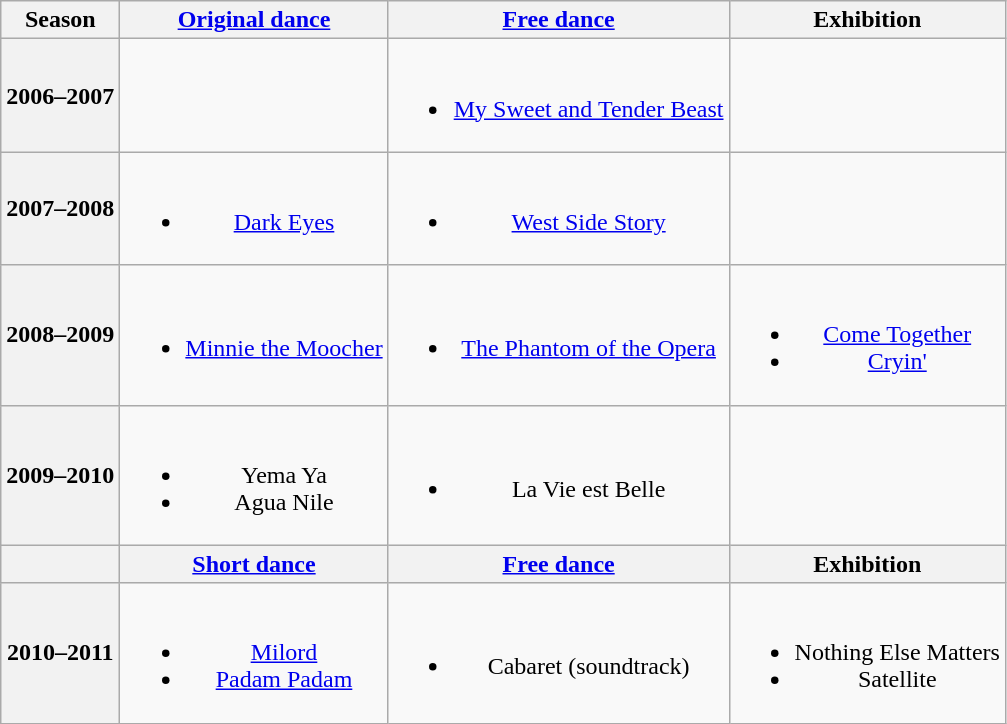<table class="wikitable" style="text-align:center">
<tr>
<th>Season</th>
<th><a href='#'>Original dance</a></th>
<th><a href='#'>Free dance</a></th>
<th>Exhibition</th>
</tr>
<tr>
<th>2006–2007 <br> </th>
<td></td>
<td><br><ul><li><a href='#'>My Sweet and Tender Beast</a> <br></li></ul></td>
<td></td>
</tr>
<tr>
<th>2007–2008 <br> </th>
<td><br><ul><li><a href='#'>Dark Eyes</a></li></ul></td>
<td><br><ul><li><a href='#'>West Side Story</a> <br></li></ul></td>
<td></td>
</tr>
<tr>
<th>2008–2009 <br> </th>
<td><br><ul><li><a href='#'>Minnie the Moocher</a> <br></li></ul></td>
<td><br><ul><li><a href='#'>The Phantom of the Opera</a> <br></li></ul></td>
<td><br><ul><li><a href='#'>Come Together</a></li><li><a href='#'>Cryin'</a> <br></li></ul></td>
</tr>
<tr>
<th>2009–2010 <br> </th>
<td><br><ul><li>Yema Ya</li><li>Agua Nile <br></li></ul></td>
<td><br><ul><li>La Vie est Belle <br></li></ul></td>
</tr>
<tr>
<th></th>
<th><a href='#'>Short dance</a></th>
<th><a href='#'>Free dance</a></th>
<th>Exhibition</th>
</tr>
<tr>
<th>2010–2011 <br> </th>
<td><br><ul><li><a href='#'>Milord</a></li><li><a href='#'>Padam Padam</a> <br></li></ul></td>
<td><br><ul><li>Cabaret (soundtrack)</li></ul></td>
<td><br><ul><li>Nothing Else Matters <br></li><li>Satellite <br></li></ul></td>
</tr>
</table>
